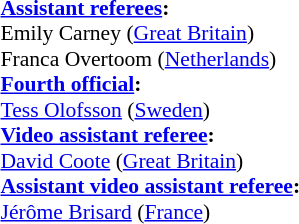<table width=50% style="font-size:90%">
<tr>
<td><br><strong><a href='#'>Assistant referees</a>:</strong>
<br>Emily Carney (<a href='#'>Great Britain</a>)
<br>Franca Overtoom (<a href='#'>Netherlands</a>)
<br><strong><a href='#'>Fourth official</a>:</strong>
<br><a href='#'>Tess Olofsson</a> (<a href='#'>Sweden</a>)
<br><strong><a href='#'>Video assistant referee</a>:</strong>
<br><a href='#'>David Coote</a> (<a href='#'>Great Britain</a>)
<br><strong><a href='#'>Assistant video assistant referee</a>:</strong>
<br><a href='#'>Jérôme Brisard</a> (<a href='#'>France</a>)</td>
</tr>
</table>
